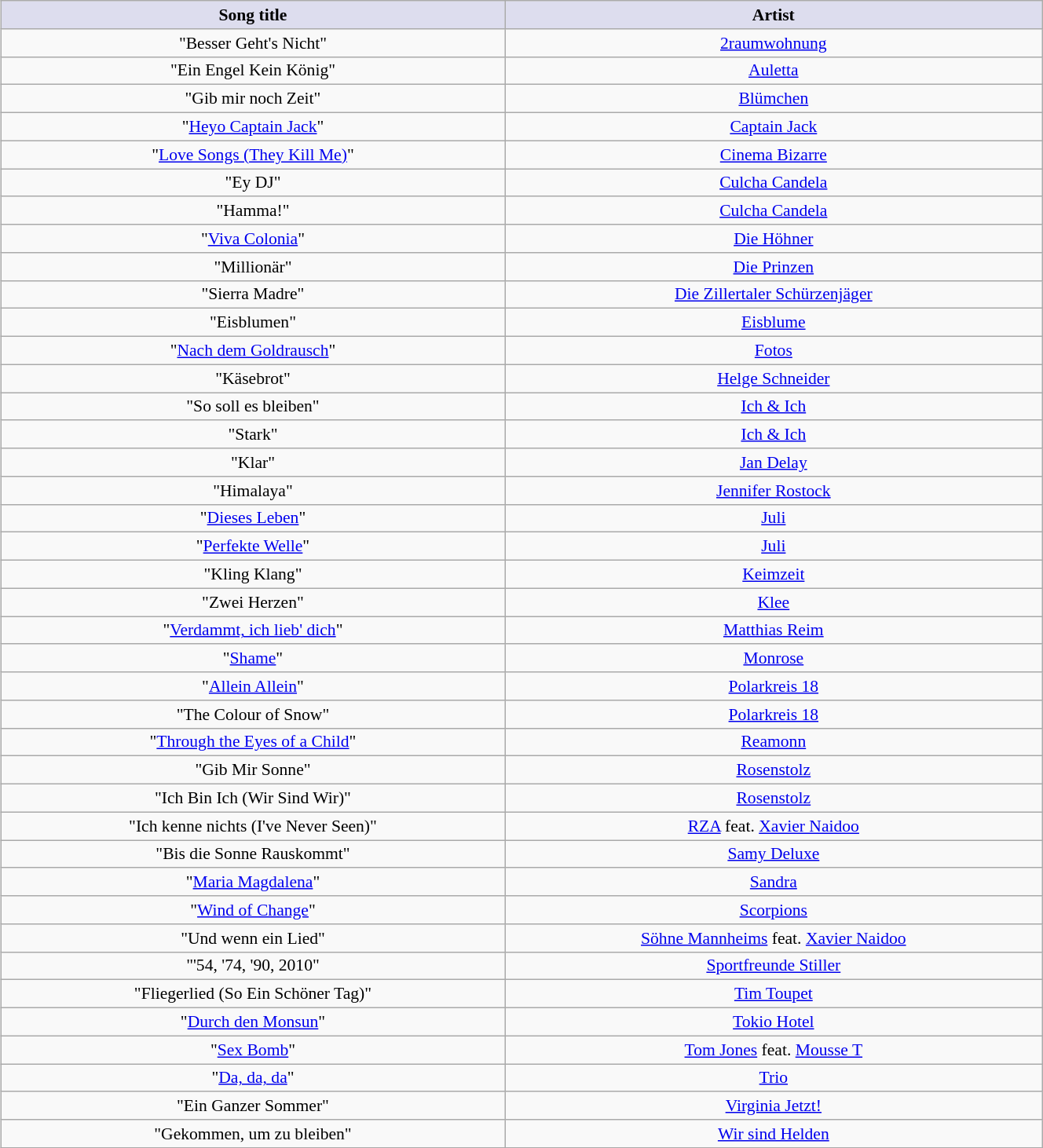<table class="wikitable sortable" style="font-size:90%; text-align:center; width:70%; margin: 5px;">
<tr>
<th style="background:#dde;">Song title</th>
<th style="background:#dde;">Artist</th>
</tr>
<tr>
<td>"Besser Geht's Nicht"</td>
<td><a href='#'>2raumwohnung</a></td>
</tr>
<tr>
<td>"Ein Engel Kein König"</td>
<td><a href='#'>Auletta</a></td>
</tr>
<tr>
<td>"Gib mir noch Zeit"</td>
<td><a href='#'>Blümchen</a></td>
</tr>
<tr>
<td>"<a href='#'>Heyo Captain Jack</a>"</td>
<td><a href='#'>Captain Jack</a></td>
</tr>
<tr>
<td>"<a href='#'>Love Songs (They Kill Me)</a>"</td>
<td><a href='#'>Cinema Bizarre</a></td>
</tr>
<tr>
<td>"Ey DJ"</td>
<td><a href='#'>Culcha Candela</a></td>
</tr>
<tr>
<td>"Hamma!"</td>
<td><a href='#'>Culcha Candela</a></td>
</tr>
<tr>
<td>"<a href='#'>Viva Colonia</a>"</td>
<td><a href='#'>Die Höhner</a></td>
</tr>
<tr>
<td>"Millionär"</td>
<td><a href='#'>Die Prinzen</a></td>
</tr>
<tr>
<td>"Sierra Madre"</td>
<td><a href='#'>Die Zillertaler Schürzenjäger</a></td>
</tr>
<tr>
<td>"Eisblumen"</td>
<td><a href='#'>Eisblume</a></td>
</tr>
<tr>
<td>"<a href='#'>Nach dem Goldrausch</a>"</td>
<td><a href='#'>Fotos</a></td>
</tr>
<tr>
<td>"Käsebrot"</td>
<td><a href='#'>Helge Schneider</a></td>
</tr>
<tr>
<td>"So soll es bleiben"</td>
<td><a href='#'>Ich & Ich</a></td>
</tr>
<tr>
<td>"Stark"</td>
<td><a href='#'>Ich & Ich</a></td>
</tr>
<tr>
<td>"Klar"</td>
<td><a href='#'>Jan Delay</a></td>
</tr>
<tr>
<td>"Himalaya"</td>
<td><a href='#'>Jennifer Rostock</a></td>
</tr>
<tr>
<td>"<a href='#'>Dieses Leben</a>"</td>
<td><a href='#'>Juli</a></td>
</tr>
<tr>
<td>"<a href='#'>Perfekte Welle</a>"</td>
<td><a href='#'>Juli</a></td>
</tr>
<tr>
<td>"Kling Klang"</td>
<td><a href='#'>Keimzeit</a></td>
</tr>
<tr>
<td>"Zwei Herzen"</td>
<td><a href='#'>Klee</a></td>
</tr>
<tr>
<td>"<a href='#'>Verdammt, ich lieb' dich</a>"</td>
<td><a href='#'>Matthias Reim</a></td>
</tr>
<tr>
<td>"<a href='#'>Shame</a>"</td>
<td><a href='#'>Monrose</a></td>
</tr>
<tr>
<td>"<a href='#'>Allein Allein</a>"</td>
<td><a href='#'>Polarkreis 18</a></td>
</tr>
<tr>
<td>"The Colour of Snow"</td>
<td><a href='#'>Polarkreis 18</a></td>
</tr>
<tr>
<td>"<a href='#'>Through the Eyes of a Child</a>"</td>
<td><a href='#'>Reamonn</a></td>
</tr>
<tr>
<td>"Gib Mir Sonne"</td>
<td><a href='#'>Rosenstolz</a></td>
</tr>
<tr>
<td>"Ich Bin Ich (Wir Sind Wir)"</td>
<td><a href='#'>Rosenstolz</a></td>
</tr>
<tr>
<td>"Ich kenne nichts (I've Never Seen)"</td>
<td><a href='#'>RZA</a> feat. <a href='#'>Xavier Naidoo</a></td>
</tr>
<tr>
<td>"Bis die Sonne Rauskommt"</td>
<td><a href='#'>Samy Deluxe</a></td>
</tr>
<tr>
<td>"<a href='#'>Maria Magdalena</a>"</td>
<td><a href='#'>Sandra</a></td>
</tr>
<tr>
<td>"<a href='#'>Wind of Change</a>"</td>
<td><a href='#'>Scorpions</a></td>
</tr>
<tr>
<td>"Und wenn ein Lied"</td>
<td><a href='#'>Söhne Mannheims</a> feat. <a href='#'>Xavier Naidoo</a></td>
</tr>
<tr>
<td>"'54, '74, '90, 2010"</td>
<td><a href='#'>Sportfreunde Stiller</a></td>
</tr>
<tr>
<td>"Fliegerlied (So Ein Schöner Tag)"</td>
<td><a href='#'>Tim Toupet</a></td>
</tr>
<tr>
<td>"<a href='#'>Durch den Monsun</a>"</td>
<td><a href='#'>Tokio Hotel</a></td>
</tr>
<tr>
<td>"<a href='#'>Sex Bomb</a>"</td>
<td><a href='#'>Tom Jones</a> feat. <a href='#'>Mousse T</a></td>
</tr>
<tr>
<td>"<a href='#'>Da, da, da</a>"</td>
<td><a href='#'>Trio</a></td>
</tr>
<tr>
<td>"Ein Ganzer Sommer"</td>
<td><a href='#'>Virginia Jetzt!</a></td>
</tr>
<tr>
<td>"Gekommen, um zu bleiben"</td>
<td><a href='#'>Wir sind Helden</a></td>
</tr>
</table>
